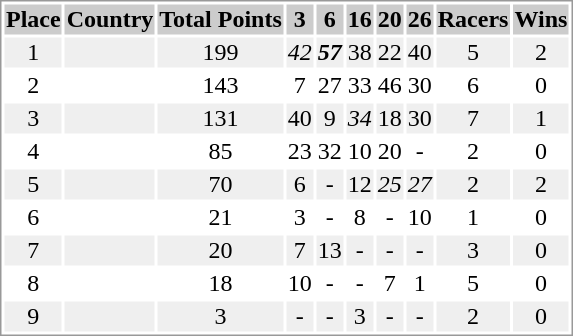<table border="0" style="border: 1px solid #999; background-color:#FFFFFF; text-align:center">
<tr align="center" bgcolor="#CCCCCC">
<th>Place</th>
<th>Country</th>
<th>Total Points</th>
<th>3</th>
<th>6</th>
<th>16</th>
<th>20</th>
<th>26</th>
<th>Racers</th>
<th>Wins</th>
</tr>
<tr bgcolor="#EFEFEF">
<td>1</td>
<td align="left"></td>
<td>199</td>
<td><em>42</em></td>
<td><strong><em>57</em></strong></td>
<td>38</td>
<td>22</td>
<td>40</td>
<td>5</td>
<td>2</td>
</tr>
<tr>
<td>2</td>
<td align="left"></td>
<td>143</td>
<td>7</td>
<td>27</td>
<td>33</td>
<td>46</td>
<td>30</td>
<td>6</td>
<td>0</td>
</tr>
<tr bgcolor="#EFEFEF">
<td>3</td>
<td align="left"></td>
<td>131</td>
<td>40</td>
<td>9</td>
<td><em>34</em></td>
<td>18</td>
<td>30</td>
<td>7</td>
<td>1</td>
</tr>
<tr>
<td>4</td>
<td align="left"></td>
<td>85</td>
<td>23</td>
<td>32</td>
<td>10</td>
<td>20</td>
<td>-</td>
<td>2</td>
<td>0</td>
</tr>
<tr bgcolor="#EFEFEF">
<td>5</td>
<td align="left"></td>
<td>70</td>
<td>6</td>
<td>-</td>
<td>12</td>
<td><em>25</em></td>
<td><em>27</em></td>
<td>2</td>
<td>2</td>
</tr>
<tr>
<td>6</td>
<td align="left"></td>
<td>21</td>
<td>3</td>
<td>-</td>
<td>8</td>
<td>-</td>
<td>10</td>
<td>1</td>
<td>0</td>
</tr>
<tr bgcolor="#EFEFEF">
<td>7</td>
<td align="left"></td>
<td>20</td>
<td>7</td>
<td>13</td>
<td>-</td>
<td>-</td>
<td>-</td>
<td>3</td>
<td>0</td>
</tr>
<tr>
<td>8</td>
<td align="left"></td>
<td>18</td>
<td>10</td>
<td>-</td>
<td>-</td>
<td>7</td>
<td>1</td>
<td>5</td>
<td>0</td>
</tr>
<tr bgcolor="#EFEFEF">
<td>9</td>
<td align="left"></td>
<td>3</td>
<td>-</td>
<td>-</td>
<td>3</td>
<td>-</td>
<td>-</td>
<td>2</td>
<td>0</td>
</tr>
</table>
